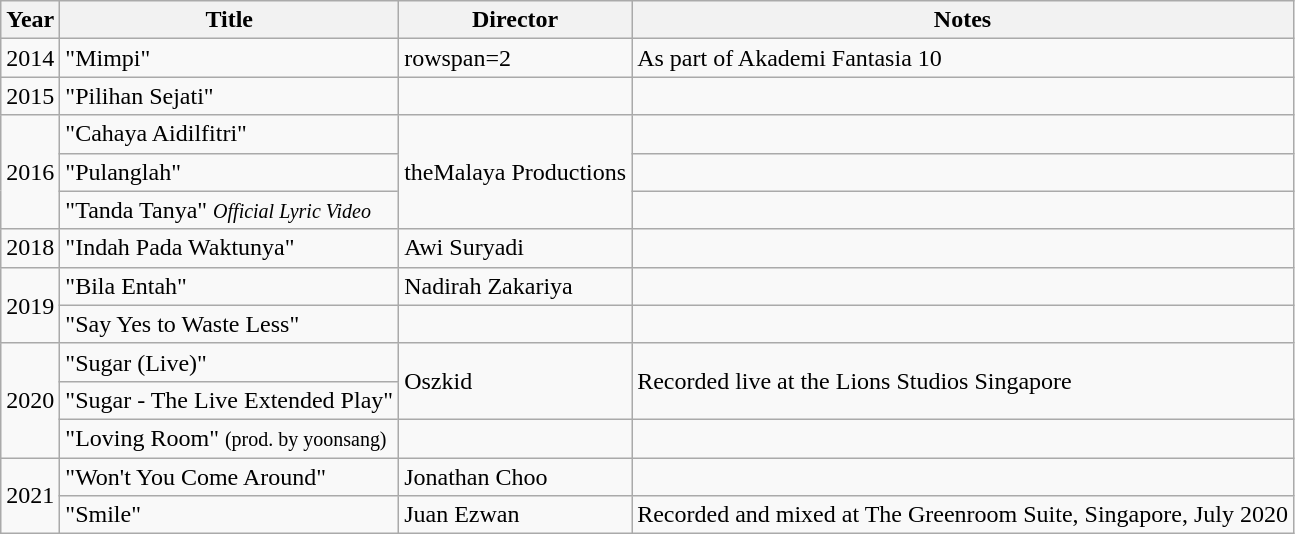<table class="wikitable plainrowheaders">
<tr>
<th>Year</th>
<th>Title</th>
<th>Director</th>
<th>Notes</th>
</tr>
<tr>
<td>2014</td>
<td>"Mimpi"</td>
<td>rowspan=2 </td>
<td>As part of Akademi Fantasia 10</td>
</tr>
<tr>
<td>2015</td>
<td>"Pilihan Sejati"</td>
<td></td>
</tr>
<tr>
<td rowspan="3">2016</td>
<td>"Cahaya Aidilfitri"</td>
<td rowspan=3>theMalaya Productions</td>
<td></td>
</tr>
<tr>
<td>"Pulanglah"</td>
<td></td>
</tr>
<tr>
<td>"Tanda Tanya" <small><em>Official Lyric Video</em></small></td>
<td></td>
</tr>
<tr>
<td>2018</td>
<td>"Indah Pada Waktunya"</td>
<td>Awi Suryadi</td>
<td></td>
</tr>
<tr>
<td rowspan=2>2019</td>
<td>"Bila Entah"</td>
<td>Nadirah Zakariya</td>
<td></td>
</tr>
<tr>
<td>"Say Yes to Waste Less"</td>
<td></td>
<td></td>
</tr>
<tr>
<td rowspan="3">2020</td>
<td>"Sugar (Live)"</td>
<td rowspan=2>Oszkid</td>
<td rowspan=2>Recorded live at the Lions Studios Singapore</td>
</tr>
<tr>
<td>"Sugar - The Live Extended Play"</td>
</tr>
<tr>
<td>"Loving Room" <small>(prod. by yoonsang)</small></td>
<td></td>
<td></td>
</tr>
<tr>
<td rowspan="2">2021</td>
<td>"Won't You Come Around"</td>
<td>Jonathan Choo</td>
<td></td>
</tr>
<tr>
<td>"Smile"</td>
<td>Juan Ezwan</td>
<td>Recorded and mixed at The Greenroom Suite, Singapore, July 2020</td>
</tr>
</table>
